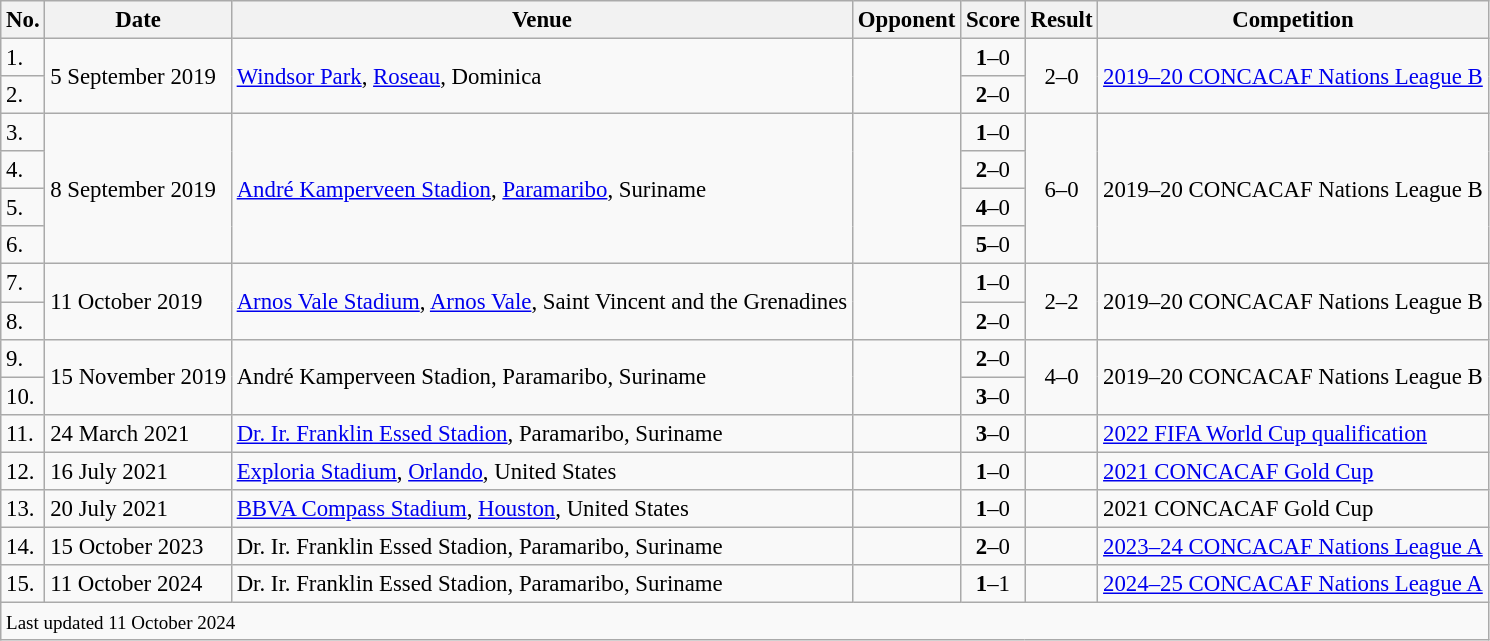<table class="wikitable" style="font-size:95%">
<tr>
<th>No.</th>
<th>Date</th>
<th>Venue</th>
<th>Opponent</th>
<th>Score</th>
<th>Result</th>
<th>Competition</th>
</tr>
<tr>
<td>1.</td>
<td rowspan=2>5 September 2019</td>
<td rowspan=2><a href='#'>Windsor Park</a>, <a href='#'>Roseau</a>, Dominica</td>
<td rowspan=2></td>
<td align=center><strong>1</strong>–0</td>
<td rowspan=2 style="text-align:center;">2–0</td>
<td rowspan=2><a href='#'>2019–20 CONCACAF Nations League B</a></td>
</tr>
<tr>
<td>2.</td>
<td align=center><strong>2</strong>–0</td>
</tr>
<tr>
<td>3.</td>
<td rowspan=4>8 September 2019</td>
<td rowspan=4><a href='#'>André Kamperveen Stadion</a>, <a href='#'>Paramaribo</a>, Suriname</td>
<td rowspan=4></td>
<td align=center><strong>1</strong>–0</td>
<td rowspan=4 style="text-align:center;">6–0</td>
<td rowspan=4>2019–20 CONCACAF Nations League B</td>
</tr>
<tr>
<td>4.</td>
<td align=center><strong>2</strong>–0</td>
</tr>
<tr>
<td>5.</td>
<td align=center><strong>4</strong>–0</td>
</tr>
<tr>
<td>6.</td>
<td align=center><strong>5</strong>–0</td>
</tr>
<tr>
<td>7.</td>
<td rowspan=2>11 October 2019</td>
<td rowspan=2><a href='#'>Arnos Vale Stadium</a>, <a href='#'>Arnos Vale</a>, Saint Vincent and the Grenadines</td>
<td rowspan=2></td>
<td align=center><strong>1</strong>–0</td>
<td rowspan=2 style="text-align:center;">2–2</td>
<td rowspan=2>2019–20 CONCACAF Nations League B</td>
</tr>
<tr>
<td>8.</td>
<td align=center><strong>2</strong>–0</td>
</tr>
<tr>
<td>9.</td>
<td rowspan=2>15 November 2019</td>
<td rowspan=2>André Kamperveen Stadion, Paramaribo, Suriname</td>
<td rowspan=2></td>
<td align=center><strong>2</strong>–0</td>
<td rowspan=2 style="text-align:center;">4–0</td>
<td rowspan=2>2019–20 CONCACAF Nations League B</td>
</tr>
<tr>
<td>10.</td>
<td align=center><strong>3</strong>–0</td>
</tr>
<tr>
<td>11.</td>
<td>24 March 2021</td>
<td><a href='#'>Dr. Ir. Franklin Essed Stadion</a>, Paramaribo, Suriname</td>
<td></td>
<td align=center><strong>3</strong>–0</td>
<td></td>
<td><a href='#'>2022 FIFA World Cup qualification</a></td>
</tr>
<tr>
<td>12.</td>
<td>16 July 2021</td>
<td><a href='#'>Exploria Stadium</a>, <a href='#'>Orlando</a>, United States</td>
<td></td>
<td align=center><strong>1</strong>–0</td>
<td></td>
<td><a href='#'>2021 CONCACAF Gold Cup</a></td>
</tr>
<tr>
<td>13.</td>
<td>20 July 2021</td>
<td><a href='#'>BBVA Compass Stadium</a>, <a href='#'>Houston</a>, United States</td>
<td></td>
<td align=center><strong>1</strong>–0</td>
<td></td>
<td>2021 CONCACAF Gold Cup</td>
</tr>
<tr>
<td>14.</td>
<td>15 October 2023</td>
<td>Dr. Ir. Franklin Essed Stadion, Paramaribo, Suriname</td>
<td></td>
<td align=center><strong>2</strong>–0</td>
<td></td>
<td><a href='#'>2023–24 CONCACAF Nations League A</a></td>
</tr>
<tr>
<td>15.</td>
<td>11 October 2024</td>
<td>Dr. Ir. Franklin Essed Stadion, Paramaribo, Suriname</td>
<td></td>
<td align=center><strong>1</strong>–1</td>
<td></td>
<td><a href='#'>2024–25 CONCACAF Nations League A</a></td>
</tr>
<tr>
<td colspan="7"><small>Last updated 11 October 2024</small></td>
</tr>
</table>
